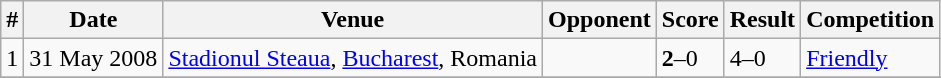<table class="wikitable sortable" style="font-size:100%">
<tr>
<th>#</th>
<th>Date</th>
<th>Venue</th>
<th>Opponent</th>
<th>Score</th>
<th>Result</th>
<th>Competition</th>
</tr>
<tr>
<td>1</td>
<td>31 May 2008</td>
<td><a href='#'>Stadionul Steaua</a>, <a href='#'>Bucharest</a>, Romania</td>
<td></td>
<td><strong>2</strong>–0</td>
<td>4–0</td>
<td><a href='#'>Friendly</a></td>
</tr>
<tr>
</tr>
</table>
